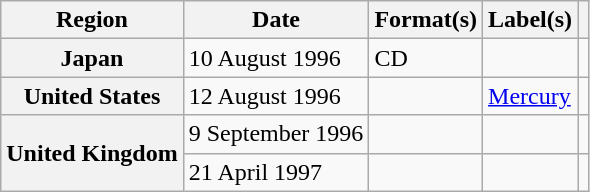<table class="wikitable plainrowheaders">
<tr>
<th scope="col">Region</th>
<th scope="col">Date</th>
<th scope="col">Format(s)</th>
<th scope="col">Label(s)</th>
<th scope="col"></th>
</tr>
<tr>
<th scope="row">Japan</th>
<td>10 August 1996</td>
<td>CD</td>
<td></td>
<td align="center"></td>
</tr>
<tr>
<th scope="row">United States</th>
<td>12 August 1996</td>
<td></td>
<td><a href='#'>Mercury</a></td>
<td align="center"></td>
</tr>
<tr>
<th scope="row" rowspan="2">United Kingdom</th>
<td>9 September 1996</td>
<td></td>
<td></td>
<td align="center"></td>
</tr>
<tr>
<td>21 April 1997</td>
<td></td>
<td></td>
<td align="center"></td>
</tr>
</table>
